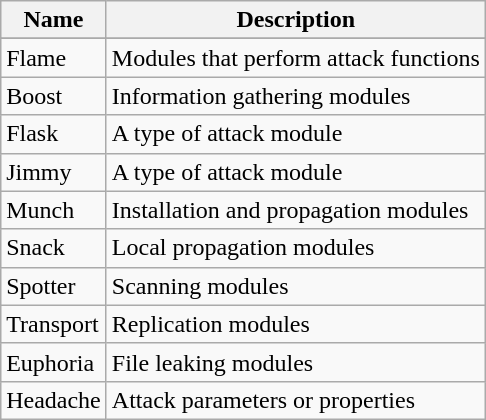<table class="wikitable" style="float: right; margin:24px; margin-top: 0px; ">
<tr>
<th>Name</th>
<th>Description</th>
</tr>
<tr>
</tr>
<tr>
<td>Flame</td>
<td>Modules that perform attack functions</td>
</tr>
<tr>
<td>Boost</td>
<td>Information gathering modules</td>
</tr>
<tr>
<td>Flask</td>
<td>A type of attack module</td>
</tr>
<tr>
<td>Jimmy</td>
<td>A type of attack module</td>
</tr>
<tr>
<td>Munch</td>
<td>Installation and propagation modules</td>
</tr>
<tr>
<td>Snack</td>
<td>Local propagation modules</td>
</tr>
<tr>
<td>Spotter</td>
<td>Scanning modules</td>
</tr>
<tr>
<td>Transport</td>
<td>Replication modules</td>
</tr>
<tr>
<td>Euphoria</td>
<td>File leaking modules</td>
</tr>
<tr>
<td>Headache</td>
<td>Attack parameters or properties</td>
</tr>
</table>
